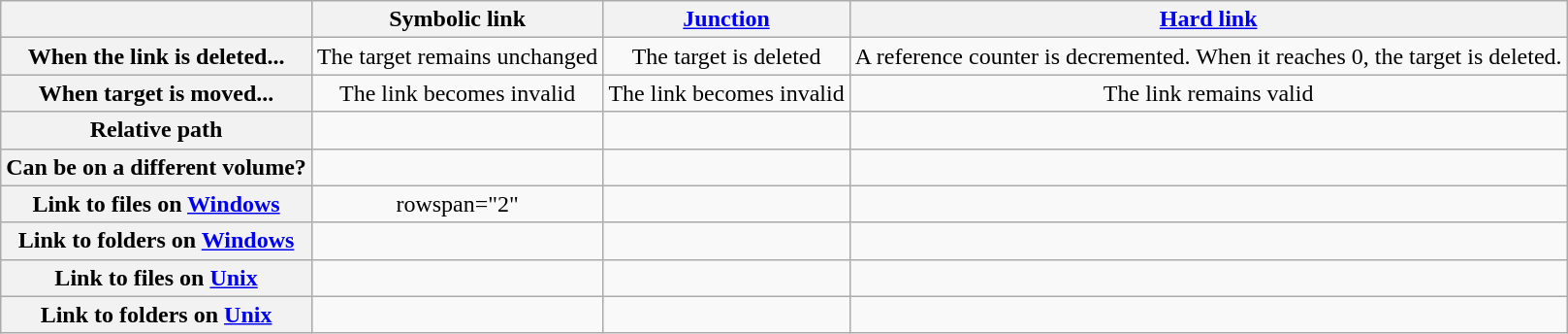<table class="wikitable plainrowheaders" style="text-align:center">
<tr>
<th></th>
<th>Symbolic link</th>
<th><a href='#'>Junction</a></th>
<th><a href='#'>Hard link</a></th>
</tr>
<tr>
<th scope="row">When the link is deleted...</th>
<td>The target remains unchanged</td>
<td>The target is deleted</td>
<td>A reference counter is decremented. When it reaches 0, the target is deleted.</td>
</tr>
<tr>
<th scope="row">When target is moved...</th>
<td>The link becomes invalid</td>
<td>The link becomes invalid</td>
<td>The link remains valid</td>
</tr>
<tr>
<th scope="row">Relative path</th>
<td></td>
<td></td>
<td></td>
</tr>
<tr>
<th scope="row">Can be on a different volume?</th>
<td></td>
<td></td>
<td></td>
</tr>
<tr>
<th scope="row">Link to files on <a href='#'>Windows</a></th>
<td>rowspan="2" </td>
<td></td>
<td></td>
</tr>
<tr>
<th scope="row">Link to folders on <a href='#'>Windows</a></th>
<td></td>
<td></td>
</tr>
<tr>
<th scope="row">Link to files on <a href='#'>Unix</a></th>
<td></td>
<td></td>
<td></td>
</tr>
<tr>
<th scope="row">Link to folders on <a href='#'>Unix</a></th>
<td></td>
<td></td>
<td></td>
</tr>
</table>
